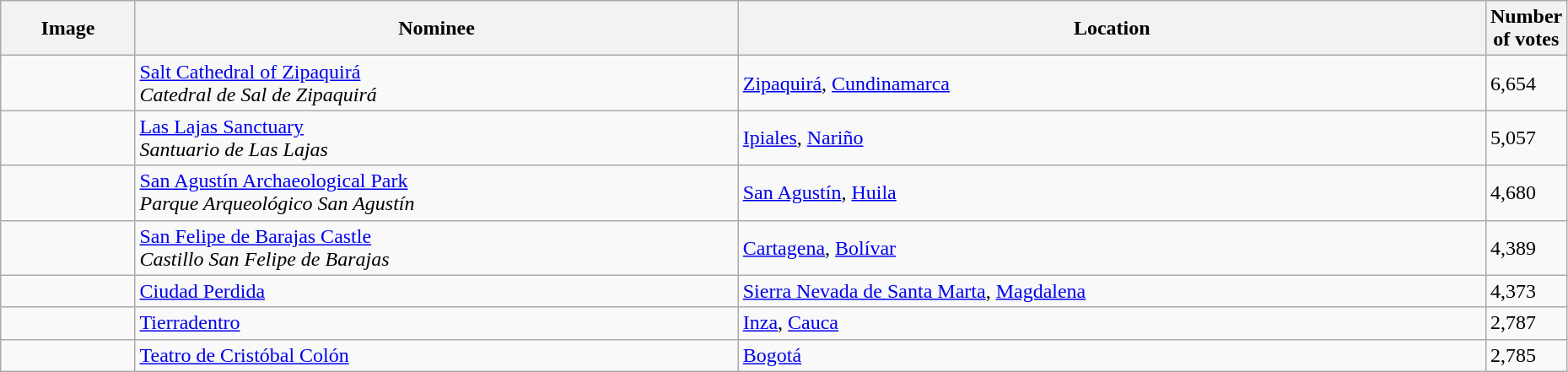<table class="wikitable sortable" width="98%">
<tr>
<th class="unsortable"><strong>Image</strong></th>
<th><strong>Nominee</strong> </th>
<th><strong>Location</strong></th>
<th width="50px"><strong>Number of votes</strong> </th>
</tr>
<tr>
<td></td>
<td><a href='#'>Salt Cathedral of Zipaquirá</a><br><em>Catedral de Sal de Zipaquirá</em></td>
<td><a href='#'>Zipaquirá</a>, <a href='#'>Cundinamarca</a></td>
<td>6,654</td>
</tr>
<tr>
<td></td>
<td><a href='#'>Las Lajas Sanctuary</a><br><em>Santuario de Las Lajas</em></td>
<td><a href='#'>Ipiales</a>, <a href='#'>Nariño</a></td>
<td>5,057</td>
</tr>
<tr>
<td></td>
<td><a href='#'>San Agustín Archaeological Park</a><br><em>Parque Arqueológico San Agustín</em></td>
<td><a href='#'>San Agustín</a>, <a href='#'>Huila</a></td>
<td>4,680</td>
</tr>
<tr>
<td></td>
<td><a href='#'>San Felipe de Barajas Castle</a><br><em>Castillo San Felipe de Barajas</em></td>
<td><a href='#'>Cartagena</a>, <a href='#'>Bolívar</a></td>
<td>4,389</td>
</tr>
<tr>
<td></td>
<td><a href='#'>Ciudad Perdida</a></td>
<td><a href='#'>Sierra Nevada de Santa Marta</a>, <a href='#'>Magdalena</a></td>
<td>4,373</td>
</tr>
<tr>
<td></td>
<td><a href='#'>Tierradentro</a></td>
<td><a href='#'>Inza</a>, <a href='#'>Cauca</a></td>
<td>2,787</td>
</tr>
<tr>
<td></td>
<td><a href='#'>Teatro de Cristóbal Colón</a></td>
<td><a href='#'>Bogotá</a></td>
<td>2,785</td>
</tr>
</table>
